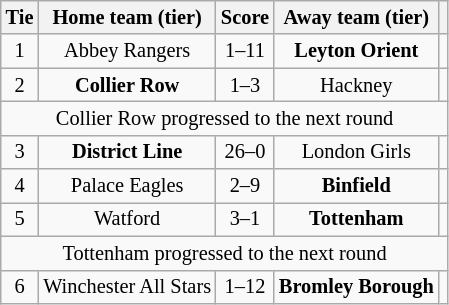<table class="wikitable" style="text-align:center; font-size:85%">
<tr>
<th>Tie</th>
<th>Home team (tier)</th>
<th>Score</th>
<th>Away team (tier)</th>
<th></th>
</tr>
<tr>
<td align="center">1</td>
<td>Abbey Rangers</td>
<td align="center">1–11</td>
<td><strong>Leyton Orient</strong></td>
<td></td>
</tr>
<tr>
<td align="center">2</td>
<td><strong>Collier Row</strong></td>
<td align="center">1–3</td>
<td>Hackney</td>
<td></td>
</tr>
<tr>
<td colspan="5" align="center">Collier Row progressed to the next round</td>
</tr>
<tr>
<td align="center">3</td>
<td><strong>District Line</strong></td>
<td align="center">26–0</td>
<td>London Girls</td>
<td></td>
</tr>
<tr>
<td align="center">4</td>
<td>Palace Eagles</td>
<td align="center">2–9</td>
<td><strong>Binfield</strong></td>
<td></td>
</tr>
<tr>
<td align="center">5</td>
<td>Watford</td>
<td align="center">3–1</td>
<td><strong>Tottenham</strong></td>
<td></td>
</tr>
<tr>
<td colspan="5" align="center">Tottenham progressed to the next round</td>
</tr>
<tr>
<td align="center">6</td>
<td>Winchester All Stars</td>
<td align="center">1–12</td>
<td><strong>Bromley Borough</strong></td>
<td></td>
</tr>
</table>
